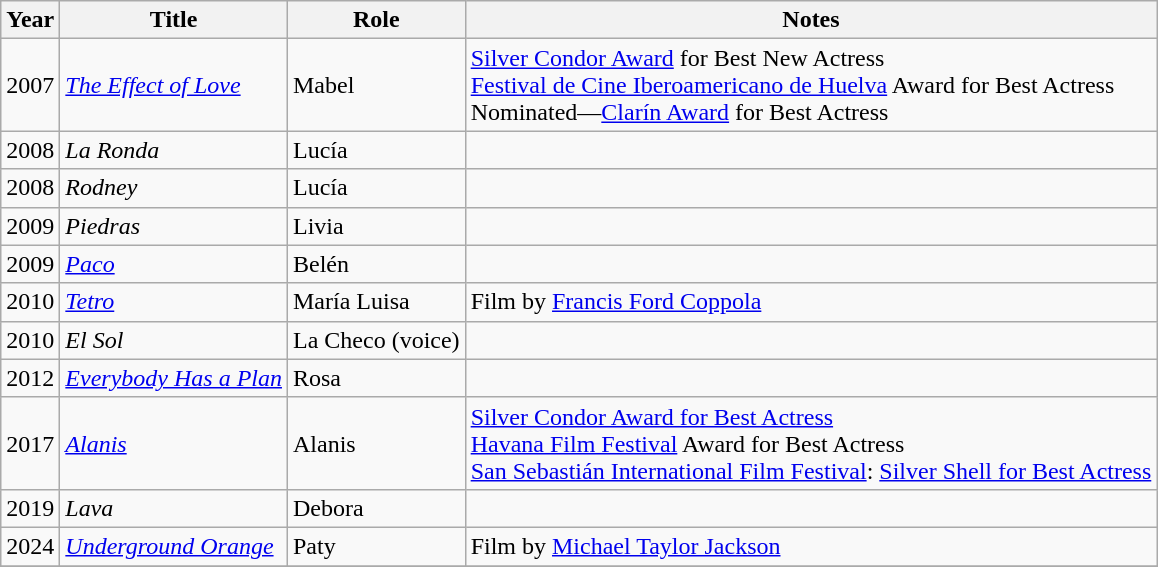<table class="wikitable sortable">
<tr>
<th>Year</th>
<th>Title</th>
<th>Role</th>
<th class="unsortable">Notes</th>
</tr>
<tr>
<td>2007</td>
<td><em><a href='#'>The Effect of Love</a></em></td>
<td>Mabel</td>
<td><a href='#'>Silver Condor Award</a> for Best New Actress<br><a href='#'>Festival de Cine Iberoamericano de Huelva</a> Award for Best Actress<br>Nominated—<a href='#'>Clarín Award</a> for Best Actress</td>
</tr>
<tr>
<td>2008</td>
<td><em>La Ronda</em></td>
<td>Lucía</td>
<td></td>
</tr>
<tr>
<td>2008</td>
<td><em>Rodney</em></td>
<td>Lucía</td>
<td></td>
</tr>
<tr>
<td>2009</td>
<td><em>Piedras</em></td>
<td>Livia</td>
<td></td>
</tr>
<tr>
<td>2009</td>
<td><em><a href='#'>Paco</a></em></td>
<td>Belén</td>
<td></td>
</tr>
<tr>
<td>2010</td>
<td><em><a href='#'>Tetro</a></em></td>
<td>María Luisa</td>
<td>Film by <a href='#'>Francis Ford Coppola</a></td>
</tr>
<tr>
<td>2010</td>
<td><em>El Sol</em></td>
<td>La Checo (voice)</td>
<td></td>
</tr>
<tr>
<td>2012</td>
<td><em><a href='#'>Everybody Has a Plan</a></em></td>
<td>Rosa</td>
<td></td>
</tr>
<tr>
<td>2017</td>
<td><em><a href='#'>Alanis</a></em></td>
<td>Alanis</td>
<td><a href='#'>Silver Condor Award for Best Actress</a><br><a href='#'>Havana Film Festival</a> Award for Best Actress<br><a href='#'>San Sebastián International Film Festival</a>: <a href='#'>Silver Shell for Best Actress</a></td>
</tr>
<tr>
<td>2019</td>
<td><em>Lava</em></td>
<td>Debora</td>
<td></td>
</tr>
<tr>
<td>2024</td>
<td><em><a href='#'>Underground Orange</a></em></td>
<td>Paty</td>
<td>Film by <a href='#'>Michael Taylor Jackson</a></td>
</tr>
<tr>
</tr>
</table>
